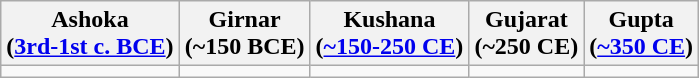<table class="wikitable">
<tr>
<th>Ashoka<br>(<a href='#'>3rd-1st c. BCE</a>)</th>
<th>Girnar<br>(~150 BCE)</th>
<th>Kushana<br>(<a href='#'>~150-250 CE</a>)</th>
<th>Gujarat<br>(~250 CE)</th>
<th>Gupta<br>(<a href='#'>~350 CE</a>)</th>
</tr>
<tr>
<td></td>
<td></td>
<td></td>
<td></td>
<td></td>
</tr>
</table>
